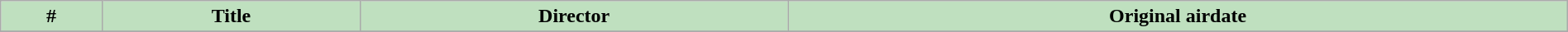<table class="wikitable plainrowheaders" style="margin:auto; width:100%; background:#ffffff;">
<tr>
<th style="background: #bfe0bf; width: 30;">#</th>
<th style="background: #bfe0bf;">Title</th>
<th style="background: #bfe0bf;">Director</th>
<th style="background: #bfe0bf;">Original airdate</th>
</tr>
<tr>
</tr>
</table>
